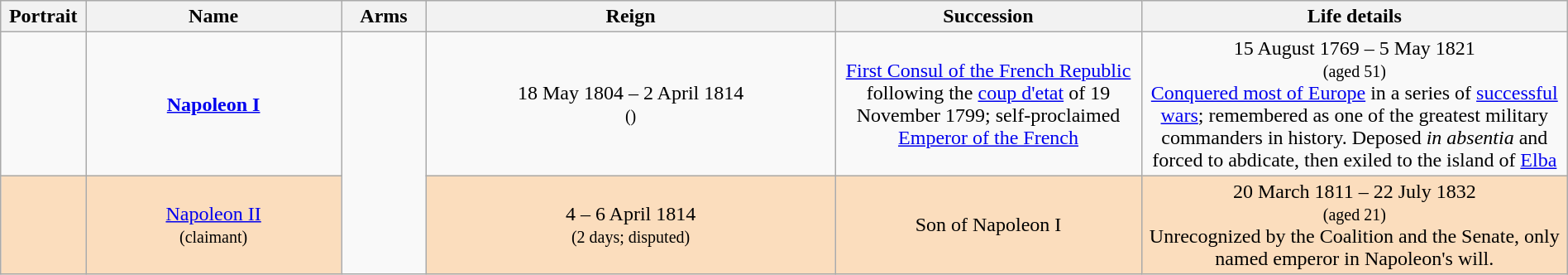<table class="wikitable" style="text-align:center; width:100%;">
<tr>
<th width="5%">Portrait</th>
<th width="15%">Name</th>
<th width="5%">Arms</th>
<th width="24%">Reign</th>
<th width="18%">Succession</th>
<th width="25%">Life details</th>
</tr>
<tr>
<td></td>
<td><strong><a href='#'>Napoleon I</a></strong></td>
<td rowspan="2"></td>
<td>18 May 1804 – 2 April 1814<br><small>()</small></td>
<td><a href='#'>First Consul of the French Republic</a> following the <a href='#'>coup d'etat</a> of 19 November 1799; self-proclaimed <a href='#'>Emperor of the French</a></td>
<td>15 August 1769 – 5 May 1821<br><small>(aged 51)</small><br><a href='#'>Conquered most of Europe</a> in a series of <a href='#'>successful wars</a>; remembered as one of the greatest military commanders in history. Deposed <em>in absentia</em> and forced to abdicate, then exiled to the island of <a href='#'>Elba</a></td>
</tr>
<tr>
<td bgcolor="#FBDDBD"></td>
<td bgcolor="#FBDDBD"><a href='#'>Napoleon II</a><br><small>(claimant)</small></td>
<td bgcolor="#FBDDBD">4 – 6 April 1814<br><small>(2 days; disputed)</small></td>
<td bgcolor="#FBDDBD">Son of Napoleon I</td>
<td bgcolor="#FBDDBD">20 March 1811 – 22 July 1832<br><small>(aged 21)</small><br>Unrecognized by the Coalition and the Senate, only named emperor in Napoleon's will.</td>
</tr>
</table>
